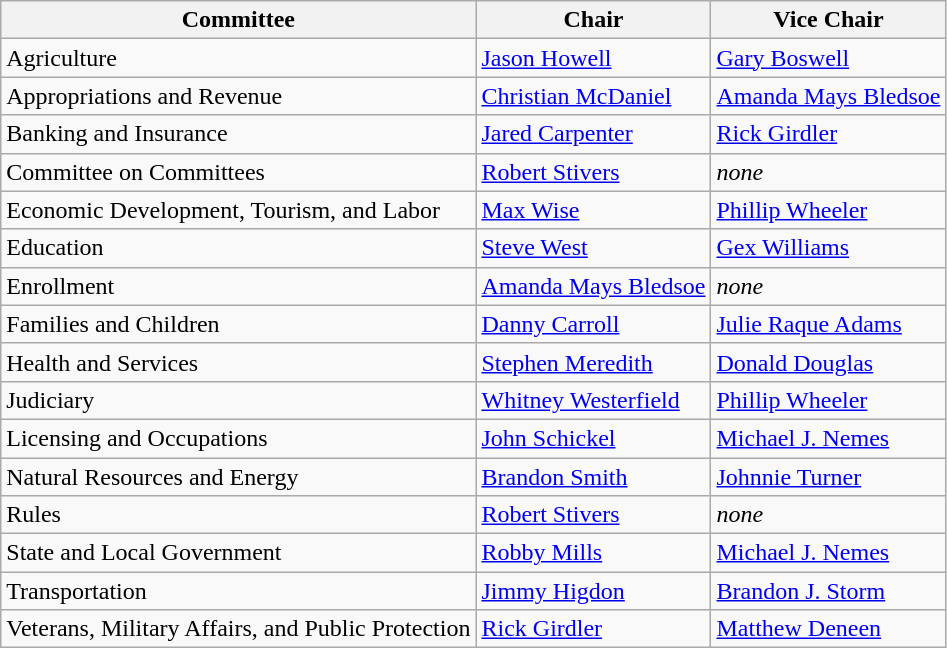<table class="wikitable">
<tr>
<th>Committee</th>
<th>Chair</th>
<th>Vice Chair</th>
</tr>
<tr>
<td>Agriculture</td>
<td><a href='#'>Jason Howell</a></td>
<td><a href='#'>Gary Boswell</a></td>
</tr>
<tr>
<td>Appropriations and Revenue</td>
<td><a href='#'>Christian McDaniel</a></td>
<td><a href='#'>Amanda Mays Bledsoe</a></td>
</tr>
<tr>
<td>Banking and Insurance</td>
<td><a href='#'>Jared Carpenter</a></td>
<td><a href='#'>Rick Girdler</a></td>
</tr>
<tr>
<td>Committee on Committees</td>
<td><a href='#'>Robert Stivers</a></td>
<td><em>none</em></td>
</tr>
<tr>
<td>Economic Development, Tourism, and Labor</td>
<td><a href='#'>Max Wise</a></td>
<td><a href='#'>Phillip Wheeler</a></td>
</tr>
<tr>
<td>Education</td>
<td><a href='#'>Steve West</a></td>
<td><a href='#'>Gex Williams</a></td>
</tr>
<tr>
<td>Enrollment</td>
<td><a href='#'>Amanda Mays Bledsoe</a></td>
<td><em>none</em></td>
</tr>
<tr>
<td>Families and Children</td>
<td><a href='#'>Danny Carroll</a></td>
<td><a href='#'>Julie Raque Adams</a></td>
</tr>
<tr>
<td>Health and Services</td>
<td><a href='#'>Stephen Meredith</a></td>
<td><a href='#'>Donald Douglas</a></td>
</tr>
<tr>
<td>Judiciary</td>
<td><a href='#'>Whitney Westerfield</a></td>
<td><a href='#'>Phillip Wheeler</a></td>
</tr>
<tr>
<td>Licensing and Occupations</td>
<td><a href='#'>John Schickel</a></td>
<td><a href='#'>Michael J. Nemes</a></td>
</tr>
<tr>
<td>Natural Resources and Energy</td>
<td><a href='#'>Brandon Smith</a></td>
<td><a href='#'>Johnnie Turner</a></td>
</tr>
<tr>
<td>Rules</td>
<td><a href='#'>Robert Stivers</a></td>
<td><em>none</em></td>
</tr>
<tr>
<td>State and Local Government</td>
<td><a href='#'>Robby Mills</a></td>
<td><a href='#'>Michael J. Nemes</a></td>
</tr>
<tr>
<td>Transportation</td>
<td><a href='#'>Jimmy Higdon</a></td>
<td><a href='#'>Brandon J. Storm</a></td>
</tr>
<tr>
<td>Veterans, Military Affairs, and Public Protection</td>
<td><a href='#'>Rick Girdler</a></td>
<td><a href='#'>Matthew Deneen</a></td>
</tr>
</table>
